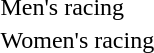<table>
<tr>
<td>Men's racing<br></td>
<td></td>
<td></td>
<td></td>
</tr>
<tr>
<td>Women's racing<br></td>
<td></td>
<td></td>
<td></td>
</tr>
</table>
